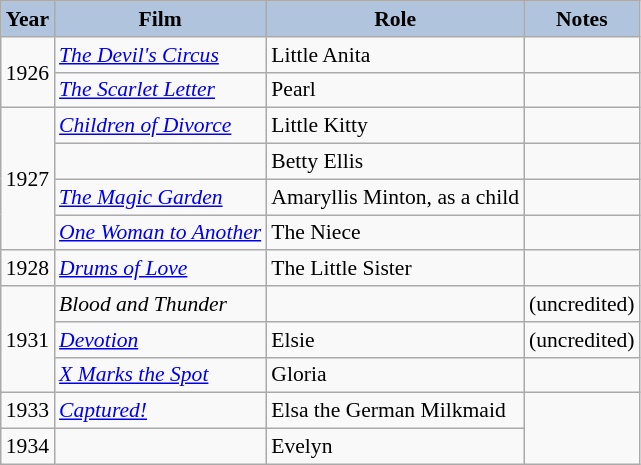<table class="wikitable" style="font-size:90%;">
<tr>
<th style="background:#B0C4DE;">Year</th>
<th style="background:#B0C4DE;">Film</th>
<th style="background:#B0C4DE;">Role</th>
<th style="background:#B0C4DE;">Notes</th>
</tr>
<tr>
<td rowspan="2">1926</td>
<td><em><a href='#'>The Devil's Circus</a></em></td>
<td>Little Anita</td>
<td></td>
</tr>
<tr>
<td><em><a href='#'>The Scarlet Letter</a></em></td>
<td>Pearl</td>
<td></td>
</tr>
<tr>
<td rowspan="4">1927</td>
<td><em><a href='#'>Children of Divorce</a></em></td>
<td>Little Kitty</td>
<td></td>
</tr>
<tr>
<td><em></em></td>
<td>Betty Ellis</td>
<td></td>
</tr>
<tr>
<td><em><a href='#'>The Magic Garden</a></em></td>
<td>Amaryllis Minton, as a child</td>
<td></td>
</tr>
<tr>
<td><em><a href='#'>One Woman to Another</a></em></td>
<td>The Niece</td>
<td></td>
</tr>
<tr>
<td>1928</td>
<td><em><a href='#'>Drums of Love</a></em></td>
<td>The Little Sister</td>
<td></td>
</tr>
<tr>
<td rowspan="3">1931</td>
<td><em>Blood and Thunder</em></td>
<td></td>
<td>(uncredited)</td>
</tr>
<tr>
<td><em><a href='#'>Devotion</a></em></td>
<td>Elsie</td>
<td>(uncredited)</td>
</tr>
<tr>
<td><em><a href='#'>X Marks the Spot</a></em></td>
<td>Gloria</td>
<td></td>
</tr>
<tr>
<td>1933</td>
<td><em><a href='#'>Captured!</a></em></td>
<td>Elsa the German Milkmaid</td>
</tr>
<tr>
<td>1934</td>
<td><em></em></td>
<td>Evelyn</td>
</tr>
</table>
